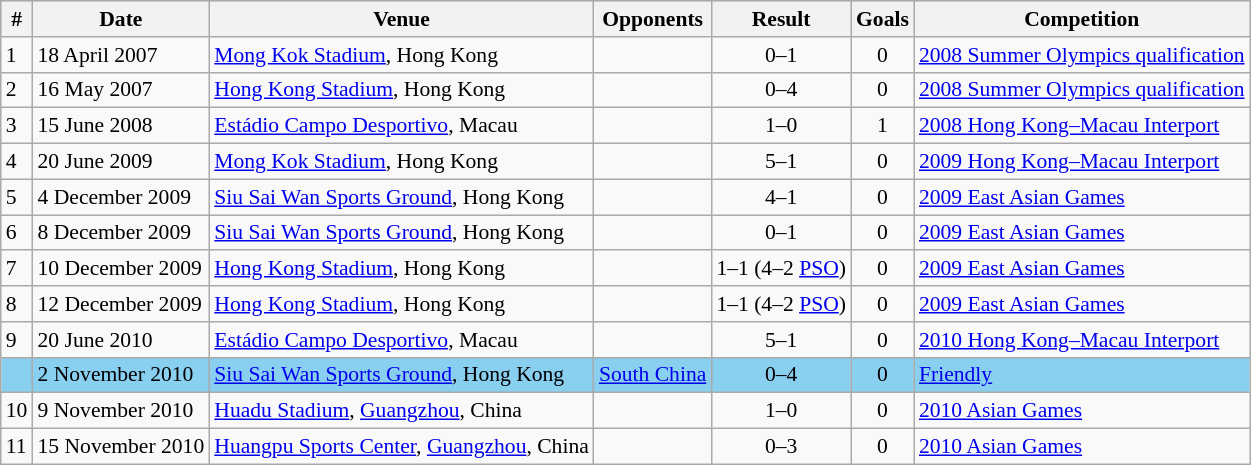<table class="wikitable" style="font-size:90%; text-align: left;">
<tr bgcolor="#CCCCCC" align="center">
<th>#</th>
<th>Date</th>
<th>Venue</th>
<th>Opponents</th>
<th>Result</th>
<th>Goals</th>
<th>Competition</th>
</tr>
<tr>
<td>1</td>
<td>18 April 2007</td>
<td><a href='#'>Mong Kok Stadium</a>, Hong Kong</td>
<td></td>
<td align="center">0–1</td>
<td align="center">0</td>
<td><a href='#'>2008 Summer Olympics qualification</a></td>
</tr>
<tr>
<td>2</td>
<td>16 May 2007</td>
<td><a href='#'>Hong Kong Stadium</a>, Hong Kong</td>
<td></td>
<td align="center">0–4</td>
<td align="center">0</td>
<td><a href='#'>2008 Summer Olympics qualification</a></td>
</tr>
<tr>
<td>3</td>
<td>15 June 2008</td>
<td><a href='#'>Estádio Campo Desportivo</a>, Macau</td>
<td></td>
<td align="center">1–0</td>
<td align="center">1</td>
<td><a href='#'>2008 Hong Kong–Macau Interport</a></td>
</tr>
<tr>
<td>4</td>
<td>20 June 2009</td>
<td><a href='#'>Mong Kok Stadium</a>, Hong Kong</td>
<td></td>
<td align="center">5–1</td>
<td align="center">0</td>
<td><a href='#'>2009 Hong Kong–Macau Interport</a></td>
</tr>
<tr>
<td>5</td>
<td>4 December 2009</td>
<td><a href='#'>Siu Sai Wan Sports Ground</a>, Hong Kong</td>
<td></td>
<td align=center>4–1</td>
<td align=center>0</td>
<td><a href='#'>2009 East Asian Games</a></td>
</tr>
<tr>
<td>6</td>
<td>8 December 2009</td>
<td><a href='#'>Siu Sai Wan Sports Ground</a>, Hong Kong</td>
<td></td>
<td align=center>0–1</td>
<td align=center>0</td>
<td><a href='#'>2009 East Asian Games</a></td>
</tr>
<tr>
<td>7</td>
<td>10 December 2009</td>
<td><a href='#'>Hong Kong Stadium</a>, Hong Kong</td>
<td></td>
<td align=center>1–1 (4–2 <a href='#'>PSO</a>)</td>
<td align=center>0</td>
<td><a href='#'>2009 East Asian Games</a></td>
</tr>
<tr>
<td>8</td>
<td>12 December 2009</td>
<td><a href='#'>Hong Kong Stadium</a>, Hong Kong</td>
<td></td>
<td align=center>1–1 (4–2 <a href='#'>PSO</a>)</td>
<td align=center>0</td>
<td><a href='#'>2009 East Asian Games</a></td>
</tr>
<tr>
<td>9</td>
<td>20 June 2010</td>
<td><a href='#'>Estádio Campo Desportivo</a>, Macau</td>
<td></td>
<td align=center>5–1</td>
<td align=center>0</td>
<td><a href='#'>2010 Hong Kong–Macau Interport</a></td>
</tr>
<tr style="background-color:#89CFF0">
<td></td>
<td>2 November 2010</td>
<td><a href='#'>Siu Sai Wan Sports Ground</a>, Hong Kong</td>
<td><a href='#'>South China</a></td>
<td align=center>0–4</td>
<td align=center>0</td>
<td><a href='#'>Friendly</a></td>
</tr>
<tr>
<td>10</td>
<td>9 November 2010</td>
<td><a href='#'>Huadu Stadium</a>, <a href='#'>Guangzhou</a>, China</td>
<td></td>
<td align=center>1–0</td>
<td align=center>0</td>
<td><a href='#'>2010 Asian Games</a></td>
</tr>
<tr>
<td>11</td>
<td>15 November 2010</td>
<td><a href='#'>Huangpu Sports Center</a>, <a href='#'>Guangzhou</a>, China</td>
<td></td>
<td align=center>0–3</td>
<td align=center>0</td>
<td><a href='#'>2010 Asian Games</a></td>
</tr>
</table>
